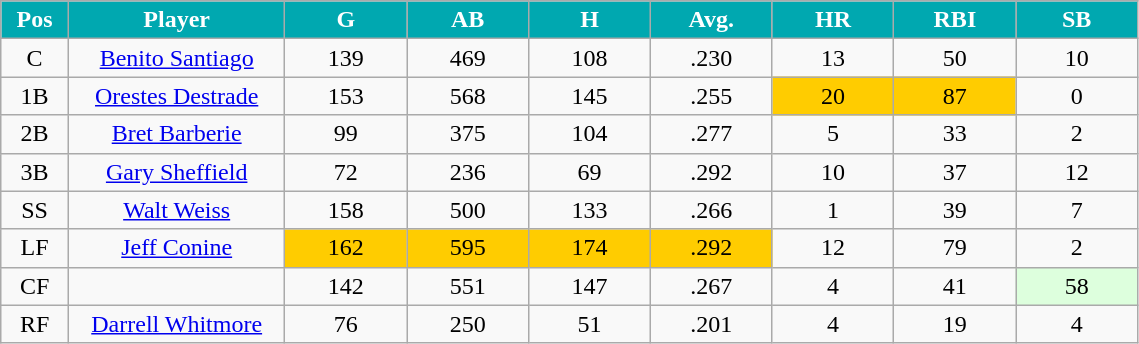<table class="wikitable sortable">
<tr>
<th style=" background:#00a8b0; color:white;" width="5%">Pos</th>
<th style=" background:#00a8b0; color:white;" width="16%">Player</th>
<th style=" background:#00a8b0; color:white;" width="9%">G</th>
<th style=" background:#00a8b0; color:white;" width="9%">AB</th>
<th style=" background:#00a8b0; color:white;" width="9%">H</th>
<th style=" background:#00a8b0; color:white;" width="9%">Avg.</th>
<th style=" background:#00a8b0; color:white;" width="9%">HR</th>
<th style=" background:#00a8b0; color:white;" width="9%">RBI</th>
<th style=" background:#00a8b0; color:white;" width="9%">SB</th>
</tr>
<tr align="center">
<td>C</td>
<td><a href='#'>Benito Santiago</a></td>
<td>139</td>
<td>469</td>
<td>108</td>
<td>.230</td>
<td>13</td>
<td>50</td>
<td>10</td>
</tr>
<tr align="center">
<td>1B</td>
<td><a href='#'>Orestes Destrade</a></td>
<td>153</td>
<td>568</td>
<td>145</td>
<td>.255</td>
<td bgcolor="#FFCC00">20</td>
<td bgcolor="#FFCC00">87</td>
<td>0</td>
</tr>
<tr align="center">
<td>2B</td>
<td><a href='#'>Bret Barberie</a></td>
<td>99</td>
<td>375</td>
<td>104</td>
<td>.277</td>
<td>5</td>
<td>33</td>
<td>2</td>
</tr>
<tr align="center">
<td>3B</td>
<td><a href='#'>Gary Sheffield</a></td>
<td>72</td>
<td>236</td>
<td>69</td>
<td>.292</td>
<td>10</td>
<td>37</td>
<td>12</td>
</tr>
<tr align="center">
<td>SS</td>
<td><a href='#'>Walt Weiss</a></td>
<td>158</td>
<td>500</td>
<td>133</td>
<td>.266</td>
<td>1</td>
<td>39</td>
<td>7</td>
</tr>
<tr align="center">
<td>LF</td>
<td><a href='#'>Jeff Conine</a></td>
<td bgcolor="#FFCC00">162</td>
<td bgcolor="#FFCC00">595</td>
<td bgcolor="#FFCC00">174</td>
<td bgcolor="#FFCC00">.292</td>
<td>12</td>
<td>79</td>
<td>2</td>
</tr>
<tr align="center">
<td>CF</td>
<td></td>
<td>142</td>
<td>551</td>
<td>147</td>
<td>.267</td>
<td>4</td>
<td>41</td>
<td bgcolor="#DDFFDD">58</td>
</tr>
<tr align="center">
<td>RF</td>
<td><a href='#'>Darrell Whitmore</a></td>
<td>76</td>
<td>250</td>
<td>51</td>
<td>.201</td>
<td>4</td>
<td>19</td>
<td>4</td>
</tr>
</table>
